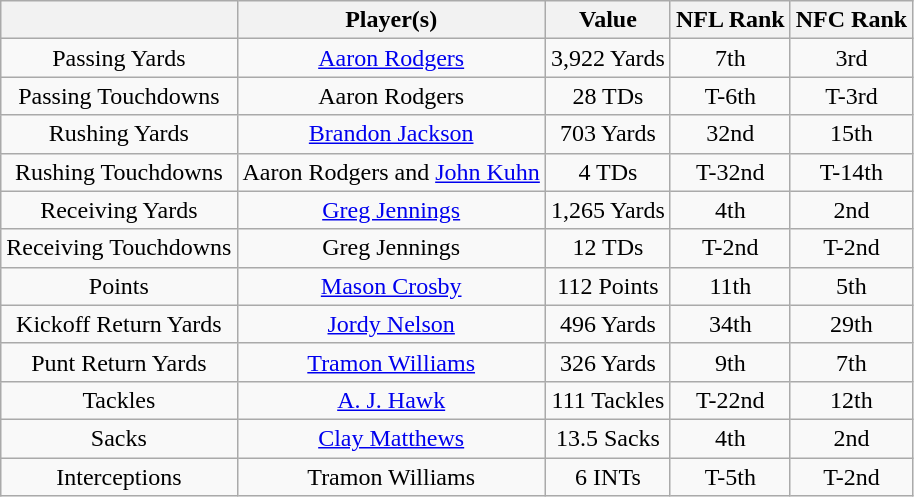<table class="wikitable">
<tr>
<th></th>
<th>Player(s)</th>
<th>Value</th>
<th>NFL Rank</th>
<th>NFC Rank</th>
</tr>
<tr style="background:#ffddoo; text-align:center;">
<td>Passing Yards</td>
<td><a href='#'>Aaron Rodgers</a></td>
<td>3,922 Yards</td>
<td>7th</td>
<td>3rd</td>
</tr>
<tr style="background:#ffddoo; text-align:center;">
<td>Passing Touchdowns</td>
<td>Aaron Rodgers</td>
<td>28 TDs</td>
<td>T-6th</td>
<td>T-3rd</td>
</tr>
<tr style="background:#ffddoo; text-align:center;">
<td>Rushing Yards</td>
<td><a href='#'>Brandon Jackson</a></td>
<td>703 Yards</td>
<td>32nd</td>
<td>15th</td>
</tr>
<tr style="background:#ffddoo; text-align:center;">
<td>Rushing Touchdowns</td>
<td>Aaron Rodgers and <a href='#'>John Kuhn</a></td>
<td>4 TDs</td>
<td>T-32nd</td>
<td>T-14th</td>
</tr>
<tr style="background:#ffddoo; text-align:center;">
<td>Receiving Yards</td>
<td><a href='#'>Greg Jennings</a></td>
<td>1,265 Yards</td>
<td>4th</td>
<td>2nd</td>
</tr>
<tr style="background:#ffddoo; text-align:center;">
<td>Receiving Touchdowns</td>
<td>Greg Jennings</td>
<td>12 TDs</td>
<td>T-2nd</td>
<td>T-2nd</td>
</tr>
<tr style="background:#ffddoo; text-align:center;">
<td>Points</td>
<td><a href='#'>Mason Crosby</a></td>
<td>112 Points</td>
<td>11th</td>
<td>5th</td>
</tr>
<tr style="background:#ffddoo; text-align:center;">
<td>Kickoff Return Yards</td>
<td><a href='#'>Jordy Nelson</a></td>
<td>496 Yards</td>
<td>34th</td>
<td>29th</td>
</tr>
<tr style="background:#ffddoo; text-align:center;">
<td>Punt Return Yards</td>
<td><a href='#'>Tramon Williams</a></td>
<td>326 Yards</td>
<td>9th</td>
<td>7th</td>
</tr>
<tr style="background:#ffddoo; text-align:center;">
<td>Tackles</td>
<td><a href='#'>A. J. Hawk</a></td>
<td>111 Tackles</td>
<td>T-22nd</td>
<td>12th</td>
</tr>
<tr style="background:#ffddoo; text-align:center;">
<td>Sacks</td>
<td><a href='#'>Clay Matthews</a></td>
<td>13.5 Sacks</td>
<td>4th</td>
<td>2nd</td>
</tr>
<tr style="background:#ffddoo; text-align:center;">
<td>Interceptions</td>
<td>Tramon Williams</td>
<td>6 INTs</td>
<td>T-5th</td>
<td>T-2nd</td>
</tr>
</table>
